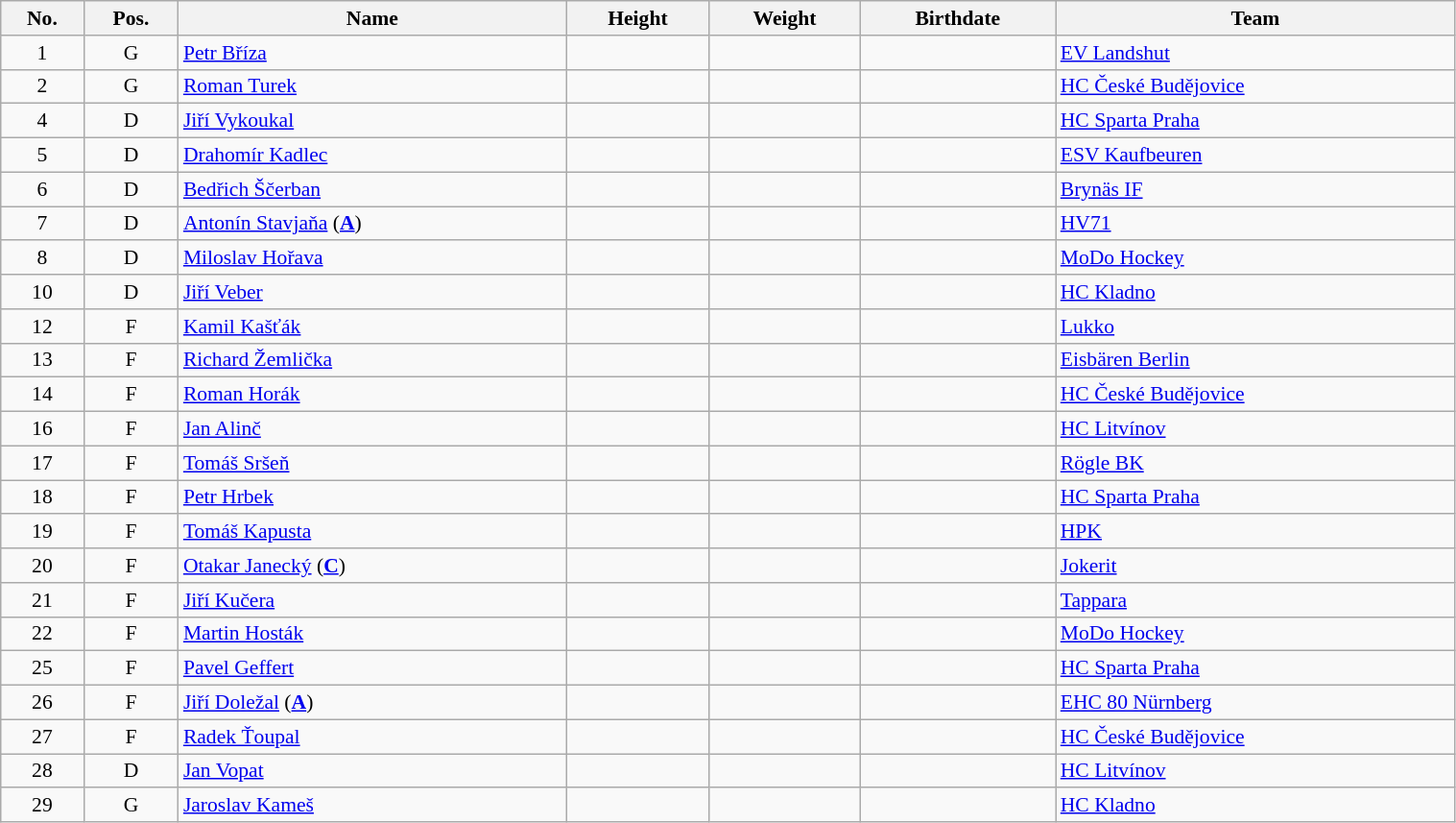<table class="wikitable sortable" width="80%" style="font-size: 90%; text-align: center;">
<tr>
<th>No.</th>
<th>Pos.</th>
<th>Name</th>
<th>Height</th>
<th>Weight</th>
<th>Birthdate</th>
<th>Team</th>
</tr>
<tr>
<td>1</td>
<td>G</td>
<td style="text-align:left;"><a href='#'>Petr Bříza</a></td>
<td></td>
<td></td>
<td style="text-align:right;"></td>
<td style="text-align:left;"> <a href='#'>EV Landshut</a></td>
</tr>
<tr>
<td>2</td>
<td>G</td>
<td style="text-align:left;"><a href='#'>Roman Turek</a></td>
<td></td>
<td></td>
<td style="text-align:right;"></td>
<td style="text-align:left;"> <a href='#'>HC České Budějovice</a></td>
</tr>
<tr>
<td>4</td>
<td>D</td>
<td style="text-align:left;"><a href='#'>Jiří Vykoukal</a></td>
<td></td>
<td></td>
<td style="text-align:right;"></td>
<td style="text-align:left;"> <a href='#'>HC Sparta Praha</a></td>
</tr>
<tr>
<td>5</td>
<td>D</td>
<td style="text-align:left;"><a href='#'>Drahomír Kadlec</a></td>
<td></td>
<td></td>
<td style="text-align:right;"></td>
<td style="text-align:left;"> <a href='#'>ESV Kaufbeuren</a></td>
</tr>
<tr>
<td>6</td>
<td>D</td>
<td style="text-align:left;"><a href='#'>Bedřich Ščerban</a></td>
<td></td>
<td></td>
<td style="text-align:right;"></td>
<td style="text-align:left;"> <a href='#'>Brynäs IF</a></td>
</tr>
<tr>
<td>7</td>
<td>D</td>
<td style="text-align:left;"><a href='#'>Antonín Stavjaňa</a> (<strong><a href='#'>A</a></strong>)</td>
<td></td>
<td></td>
<td style="text-align:right;"></td>
<td style="text-align:left;"> <a href='#'>HV71</a></td>
</tr>
<tr>
<td>8</td>
<td>D</td>
<td style="text-align:left;"><a href='#'>Miloslav Hořava</a></td>
<td></td>
<td></td>
<td style="text-align:right;"></td>
<td style="text-align:left;"> <a href='#'>MoDo Hockey</a></td>
</tr>
<tr>
<td>10</td>
<td>D</td>
<td style="text-align:left;"><a href='#'>Jiří Veber</a></td>
<td></td>
<td></td>
<td style="text-align:right;"></td>
<td style="text-align:left;"> <a href='#'>HC Kladno</a></td>
</tr>
<tr>
<td>12</td>
<td>F</td>
<td style="text-align:left;"><a href='#'>Kamil Kašťák</a></td>
<td></td>
<td></td>
<td style="text-align:right;"></td>
<td style="text-align:left;"> <a href='#'>Lukko</a></td>
</tr>
<tr>
<td>13</td>
<td>F</td>
<td style="text-align:left;"><a href='#'>Richard Žemlička</a></td>
<td></td>
<td></td>
<td style="text-align:right;"></td>
<td style="text-align:left;"> <a href='#'>Eisbären Berlin</a></td>
</tr>
<tr>
<td>14</td>
<td>F</td>
<td style="text-align:left;"><a href='#'>Roman Horák</a></td>
<td></td>
<td></td>
<td style="text-align:right;"></td>
<td style="text-align:left;"> <a href='#'>HC České Budějovice</a></td>
</tr>
<tr>
<td>16</td>
<td>F</td>
<td style="text-align:left;"><a href='#'>Jan Alinč</a></td>
<td></td>
<td></td>
<td style="text-align:right;"></td>
<td style="text-align:left;"> <a href='#'>HC Litvínov</a></td>
</tr>
<tr>
<td>17</td>
<td>F</td>
<td style="text-align:left;"><a href='#'>Tomáš Sršeň</a></td>
<td></td>
<td></td>
<td style="text-align:right;"></td>
<td style="text-align:left;"> <a href='#'>Rögle BK</a></td>
</tr>
<tr>
<td>18</td>
<td>F</td>
<td style="text-align:left;"><a href='#'>Petr Hrbek</a></td>
<td></td>
<td></td>
<td style="text-align:right;"></td>
<td style="text-align:left;"> <a href='#'>HC Sparta Praha</a></td>
</tr>
<tr>
<td>19</td>
<td>F</td>
<td style="text-align:left;"><a href='#'>Tomáš Kapusta</a></td>
<td></td>
<td></td>
<td style="text-align:right;"></td>
<td style="text-align:left;"> <a href='#'>HPK</a></td>
</tr>
<tr>
<td>20</td>
<td>F</td>
<td style="text-align:left;"><a href='#'>Otakar Janecký</a> (<strong><a href='#'>C</a></strong>)</td>
<td></td>
<td></td>
<td style="text-align:right;"></td>
<td style="text-align:left;"> <a href='#'>Jokerit</a></td>
</tr>
<tr>
<td>21</td>
<td>F</td>
<td style="text-align:left;"><a href='#'>Jiří Kučera</a></td>
<td></td>
<td></td>
<td style="text-align:right;"></td>
<td style="text-align:left;"> <a href='#'>Tappara</a></td>
</tr>
<tr>
<td>22</td>
<td>F</td>
<td style="text-align:left;"><a href='#'>Martin Hosták</a></td>
<td></td>
<td></td>
<td style="text-align:right;"></td>
<td style="text-align:left;"> <a href='#'>MoDo Hockey</a></td>
</tr>
<tr>
<td>25</td>
<td>F</td>
<td style="text-align:left;"><a href='#'>Pavel Geffert</a></td>
<td></td>
<td></td>
<td style="text-align:right;"></td>
<td style="text-align:left;"> <a href='#'>HC Sparta Praha</a></td>
</tr>
<tr>
<td>26</td>
<td>F</td>
<td style="text-align:left;"><a href='#'>Jiří Doležal</a> (<strong><a href='#'>A</a></strong>)</td>
<td></td>
<td></td>
<td style="text-align:right;"></td>
<td style="text-align:left;"> <a href='#'>EHC 80 Nürnberg</a></td>
</tr>
<tr>
<td>27</td>
<td>F</td>
<td style="text-align:left;"><a href='#'>Radek Ťoupal</a></td>
<td></td>
<td></td>
<td style="text-align:right;"></td>
<td style="text-align:left;"> <a href='#'>HC České Budějovice</a></td>
</tr>
<tr>
<td>28</td>
<td>D</td>
<td style="text-align:left;"><a href='#'>Jan Vopat</a></td>
<td></td>
<td></td>
<td style="text-align:right;"></td>
<td style="text-align:left;"> <a href='#'>HC Litvínov</a></td>
</tr>
<tr>
<td>29</td>
<td>G</td>
<td style="text-align:left;"><a href='#'>Jaroslav Kameš</a></td>
<td></td>
<td></td>
<td style="text-align:right;"></td>
<td style="text-align:left;"> <a href='#'>HC Kladno</a></td>
</tr>
</table>
